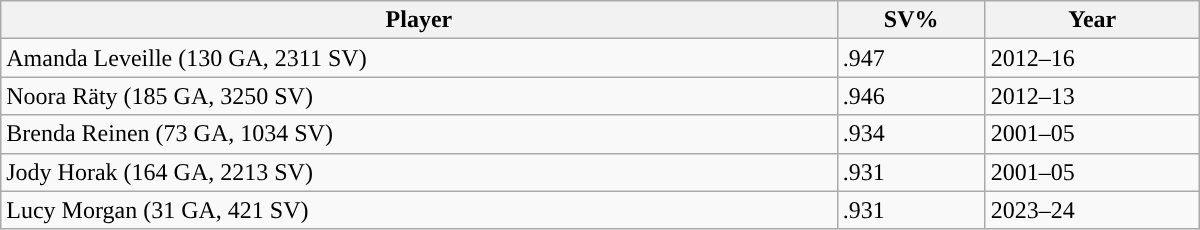<table class="wikitable" style="width: 50em">
<tr>
<th>Player</th>
<th>SV%</th>
<th>Year</th>
</tr>
<tr>
<td>Amanda Leveille (130 GA, 2311 SV)</td>
<td>.947</td>
<td>2012–16</td>
</tr>
<tr>
<td>Noora Räty (185 GA, 3250 SV)</td>
<td>.946</td>
<td>2012–13</td>
</tr>
<tr>
<td>Brenda Reinen (73 GA, 1034 SV)</td>
<td>.934</td>
<td>2001–05</td>
</tr>
<tr>
<td>Jody Horak (164 GA, 2213 SV)</td>
<td>.931</td>
<td>2001–05</td>
</tr>
<tr>
<td>Lucy Morgan (31 GA, 421 SV)</td>
<td>.931</td>
<td>2023–24</td>
</tr>
</table>
